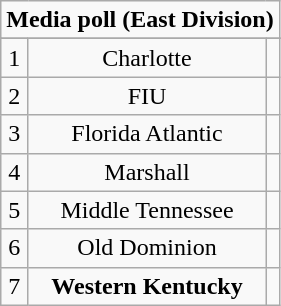<table class="wikitable" style="display: inline-table;">
<tr>
<td align="center" Colspan="3"><strong>Media poll (East Division)</strong></td>
</tr>
<tr align="center">
</tr>
<tr align="center">
<td>1</td>
<td>Charlotte</td>
<td></td>
</tr>
<tr align="center">
<td>2</td>
<td>FIU</td>
<td></td>
</tr>
<tr align="center">
<td>3</td>
<td>Florida Atlantic</td>
<td></td>
</tr>
<tr align="center">
<td>4</td>
<td>Marshall</td>
<td></td>
</tr>
<tr align="center">
<td>5</td>
<td>Middle Tennessee</td>
<td></td>
</tr>
<tr align="center">
<td>6</td>
<td>Old Dominion</td>
<td></td>
</tr>
<tr align="center">
<td>7</td>
<td><strong>Western Kentucky</strong></td>
<td></td>
</tr>
</table>
